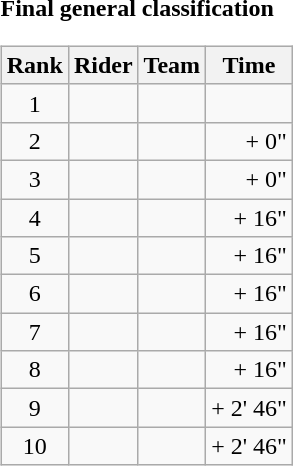<table>
<tr>
<td><strong>Final general classification</strong><br><table class="wikitable">
<tr>
<th scope="col">Rank</th>
<th scope="col">Rider</th>
<th scope="col">Team</th>
<th scope="col">Time</th>
</tr>
<tr>
<td style="text-align:center;">1</td>
<td></td>
<td></td>
<td style="text-align:right;"></td>
</tr>
<tr>
<td style="text-align:center;">2</td>
<td></td>
<td></td>
<td style="text-align:right;">+ 0"</td>
</tr>
<tr>
<td style="text-align:center;">3</td>
<td></td>
<td></td>
<td style="text-align:right;">+ 0"</td>
</tr>
<tr>
<td style="text-align:center;">4</td>
<td></td>
<td></td>
<td style="text-align:right;">+ 16"</td>
</tr>
<tr>
<td style="text-align:center;">5</td>
<td></td>
<td></td>
<td style="text-align:right;">+ 16"</td>
</tr>
<tr>
<td style="text-align:center;">6</td>
<td></td>
<td></td>
<td style="text-align:right;">+ 16"</td>
</tr>
<tr>
<td style="text-align:center;">7</td>
<td></td>
<td></td>
<td style="text-align:right;">+ 16"</td>
</tr>
<tr>
<td style="text-align:center;">8</td>
<td></td>
<td></td>
<td style="text-align:right;">+ 16"</td>
</tr>
<tr>
<td style="text-align:center;">9</td>
<td></td>
<td></td>
<td style="text-align:right;">+ 2' 46"</td>
</tr>
<tr>
<td style="text-align:center;">10</td>
<td></td>
<td></td>
<td style="text-align:right;">+ 2' 46"</td>
</tr>
</table>
</td>
</tr>
</table>
